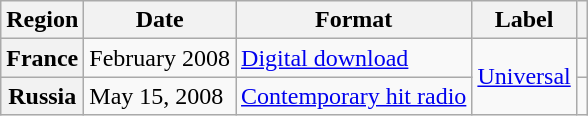<table class="wikitable plainrowheaders">
<tr>
<th scope="col">Region</th>
<th scope="col">Date</th>
<th scope="col">Format</th>
<th scope="col">Label</th>
<th scope="col"></th>
</tr>
<tr>
<th scope="row">France</th>
<td>February 2008</td>
<td><a href='#'>Digital download</a></td>
<td rowspan="2"><a href='#'>Universal</a></td>
<td></td>
</tr>
<tr>
<th scope="row">Russia</th>
<td>May 15, 2008</td>
<td><a href='#'>Contemporary hit radio</a></td>
<td></td>
</tr>
</table>
